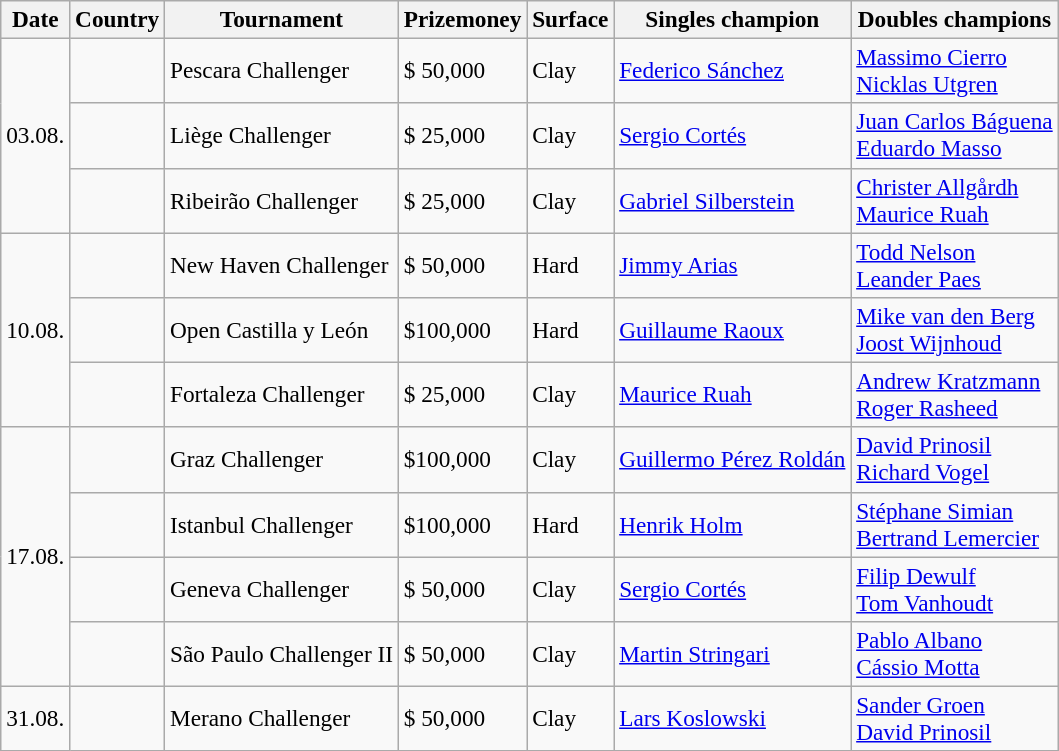<table class="sortable wikitable" style=font-size:97%>
<tr>
<th>Date</th>
<th>Country</th>
<th>Tournament</th>
<th>Prizemoney</th>
<th>Surface</th>
<th>Singles champion</th>
<th>Doubles champions</th>
</tr>
<tr>
<td rowspan="3">03.08.</td>
<td></td>
<td>Pescara Challenger</td>
<td>$ 50,000</td>
<td>Clay</td>
<td> <a href='#'>Federico Sánchez</a></td>
<td> <a href='#'>Massimo Cierro</a><br> <a href='#'>Nicklas Utgren</a></td>
</tr>
<tr>
<td></td>
<td>Liège Challenger</td>
<td>$ 25,000</td>
<td>Clay</td>
<td> <a href='#'>Sergio Cortés</a></td>
<td> <a href='#'>Juan Carlos Báguena</a><br> <a href='#'>Eduardo Masso</a></td>
</tr>
<tr>
<td></td>
<td>Ribeirão Challenger</td>
<td>$ 25,000</td>
<td>Clay</td>
<td> <a href='#'>Gabriel Silberstein</a></td>
<td> <a href='#'>Christer Allgårdh</a><br> <a href='#'>Maurice Ruah</a></td>
</tr>
<tr>
<td rowspan="3">10.08.</td>
<td></td>
<td>New Haven Challenger</td>
<td>$ 50,000</td>
<td>Hard</td>
<td> <a href='#'>Jimmy Arias</a></td>
<td> <a href='#'>Todd Nelson</a><br> <a href='#'>Leander Paes</a></td>
</tr>
<tr>
<td></td>
<td>Open Castilla y León</td>
<td>$100,000</td>
<td>Hard</td>
<td> <a href='#'>Guillaume Raoux</a></td>
<td> <a href='#'>Mike van den Berg</a><br> <a href='#'>Joost Wijnhoud</a></td>
</tr>
<tr>
<td></td>
<td>Fortaleza Challenger</td>
<td>$ 25,000</td>
<td>Clay</td>
<td> <a href='#'>Maurice Ruah</a></td>
<td> <a href='#'>Andrew Kratzmann</a><br> <a href='#'>Roger Rasheed</a></td>
</tr>
<tr>
<td rowspan="4">17.08.</td>
<td></td>
<td>Graz Challenger</td>
<td>$100,000</td>
<td>Clay</td>
<td> <a href='#'>Guillermo Pérez Roldán</a></td>
<td> <a href='#'>David Prinosil</a><br> <a href='#'>Richard Vogel</a></td>
</tr>
<tr>
<td></td>
<td>Istanbul Challenger</td>
<td>$100,000</td>
<td>Hard</td>
<td> <a href='#'>Henrik Holm</a></td>
<td> <a href='#'>Stéphane Simian</a><br> <a href='#'>Bertrand Lemercier</a></td>
</tr>
<tr>
<td></td>
<td>Geneva Challenger</td>
<td>$ 50,000</td>
<td>Clay</td>
<td> <a href='#'>Sergio Cortés</a></td>
<td> <a href='#'>Filip Dewulf</a><br>  <a href='#'>Tom Vanhoudt</a></td>
</tr>
<tr>
<td></td>
<td>São Paulo Challenger II</td>
<td>$ 50,000</td>
<td>Clay</td>
<td> <a href='#'>Martin Stringari</a></td>
<td> <a href='#'>Pablo Albano</a><br> <a href='#'>Cássio Motta</a></td>
</tr>
<tr>
<td>31.08.</td>
<td></td>
<td>Merano Challenger</td>
<td>$ 50,000</td>
<td>Clay</td>
<td> <a href='#'>Lars Koslowski</a></td>
<td> <a href='#'>Sander Groen</a><br> <a href='#'>David Prinosil</a></td>
</tr>
</table>
